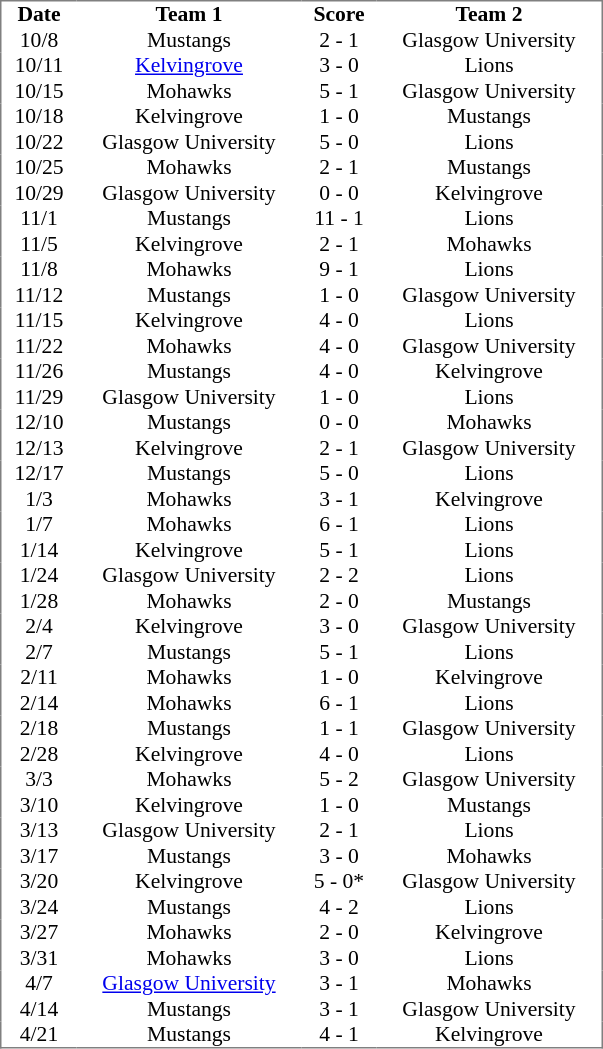<table cellpadding="0" cellspacing="0" border="0" style="font-size: 90%; text-align: center; border: gray solid 1px; border-collapse: collapse;">
<tr>
<th width="50">Date</th>
<th width="150">Team 1</th>
<th width="50">Score</th>
<th width="150">Team 2</th>
</tr>
<tr>
<td>10/8</td>
<td>Mustangs</td>
<td>2 - 1</td>
<td>Glasgow University</td>
</tr>
<tr>
<td>10/11</td>
<td><a href='#'>Kelvingrove</a></td>
<td>3 - 0</td>
<td>Lions</td>
</tr>
<tr>
<td>10/15</td>
<td>Mohawks</td>
<td>5 - 1</td>
<td>Glasgow University</td>
</tr>
<tr>
<td>10/18</td>
<td>Kelvingrove</td>
<td>1 - 0</td>
<td>Mustangs</td>
</tr>
<tr>
<td>10/22</td>
<td>Glasgow University</td>
<td>5 - 0</td>
<td>Lions</td>
</tr>
<tr>
<td>10/25</td>
<td>Mohawks</td>
<td>2 - 1</td>
<td>Mustangs</td>
</tr>
<tr>
<td>10/29</td>
<td>Glasgow University</td>
<td>0 - 0</td>
<td>Kelvingrove</td>
</tr>
<tr>
<td>11/1</td>
<td>Mustangs</td>
<td>11 - 1</td>
<td>Lions</td>
</tr>
<tr>
<td>11/5</td>
<td>Kelvingrove</td>
<td>2 - 1</td>
<td>Mohawks</td>
</tr>
<tr>
<td>11/8</td>
<td>Mohawks</td>
<td>9 - 1</td>
<td>Lions</td>
</tr>
<tr>
<td>11/12</td>
<td>Mustangs</td>
<td>1 - 0</td>
<td>Glasgow University</td>
</tr>
<tr>
<td>11/15</td>
<td>Kelvingrove</td>
<td>4 - 0</td>
<td>Lions</td>
</tr>
<tr>
<td>11/22</td>
<td>Mohawks</td>
<td>4 - 0</td>
<td>Glasgow University</td>
</tr>
<tr>
<td>11/26</td>
<td>Mustangs</td>
<td>4 - 0</td>
<td>Kelvingrove</td>
</tr>
<tr>
<td>11/29</td>
<td>Glasgow University</td>
<td>1 - 0</td>
<td>Lions</td>
</tr>
<tr>
<td>12/10</td>
<td>Mustangs</td>
<td>0 - 0</td>
<td>Mohawks</td>
</tr>
<tr>
<td>12/13</td>
<td>Kelvingrove</td>
<td>2 - 1</td>
<td>Glasgow University</td>
</tr>
<tr>
<td>12/17</td>
<td>Mustangs</td>
<td>5 - 0</td>
<td>Lions</td>
</tr>
<tr>
<td>1/3</td>
<td>Mohawks</td>
<td>3 - 1</td>
<td>Kelvingrove</td>
</tr>
<tr>
<td>1/7</td>
<td>Mohawks</td>
<td>6 - 1</td>
<td>Lions</td>
</tr>
<tr>
<td>1/14</td>
<td>Kelvingrove</td>
<td>5 - 1</td>
<td>Lions</td>
</tr>
<tr>
<td>1/24</td>
<td>Glasgow University</td>
<td>2 - 2</td>
<td>Lions</td>
</tr>
<tr>
<td>1/28</td>
<td>Mohawks</td>
<td>2 - 0</td>
<td>Mustangs</td>
</tr>
<tr>
<td>2/4</td>
<td>Kelvingrove</td>
<td>3 - 0</td>
<td>Glasgow University</td>
</tr>
<tr>
<td>2/7</td>
<td>Mustangs</td>
<td>5 - 1</td>
<td>Lions</td>
</tr>
<tr>
<td>2/11</td>
<td>Mohawks</td>
<td>1 - 0</td>
<td>Kelvingrove</td>
</tr>
<tr>
<td>2/14</td>
<td>Mohawks</td>
<td>6 - 1</td>
<td>Lions</td>
</tr>
<tr>
<td>2/18</td>
<td>Mustangs</td>
<td>1 - 1</td>
<td>Glasgow University</td>
</tr>
<tr>
<td>2/28</td>
<td>Kelvingrove</td>
<td>4 - 0</td>
<td>Lions</td>
</tr>
<tr>
<td>3/3</td>
<td>Mohawks</td>
<td>5 - 2</td>
<td>Glasgow University</td>
</tr>
<tr>
<td>3/10</td>
<td>Kelvingrove</td>
<td>1 - 0</td>
<td>Mustangs</td>
</tr>
<tr>
<td>3/13</td>
<td>Glasgow University</td>
<td>2 - 1</td>
<td>Lions</td>
</tr>
<tr>
<td>3/17</td>
<td>Mustangs</td>
<td>3 - 0</td>
<td>Mohawks</td>
</tr>
<tr>
<td>3/20</td>
<td>Kelvingrove</td>
<td>5 - 0*</td>
<td>Glasgow University</td>
</tr>
<tr>
<td>3/24</td>
<td>Mustangs</td>
<td>4 - 2</td>
<td>Lions</td>
</tr>
<tr>
<td>3/27</td>
<td>Mohawks</td>
<td>2 - 0</td>
<td>Kelvingrove</td>
</tr>
<tr>
<td>3/31</td>
<td>Mohawks</td>
<td>3 - 0</td>
<td>Lions</td>
</tr>
<tr>
<td>4/7</td>
<td><a href='#'>Glasgow University</a></td>
<td>3 - 1</td>
<td>Mohawks</td>
</tr>
<tr>
<td>4/14</td>
<td>Mustangs</td>
<td>3 - 1</td>
<td>Glasgow University</td>
</tr>
<tr>
<td>4/21</td>
<td>Mustangs</td>
<td>4 - 1</td>
<td>Kelvingrove</td>
</tr>
</table>
